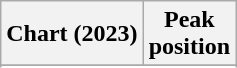<table class="wikitable sortable plainrowheaders">
<tr>
<th>Chart (2023)</th>
<th>Peak<br>position</th>
</tr>
<tr>
</tr>
<tr>
</tr>
</table>
